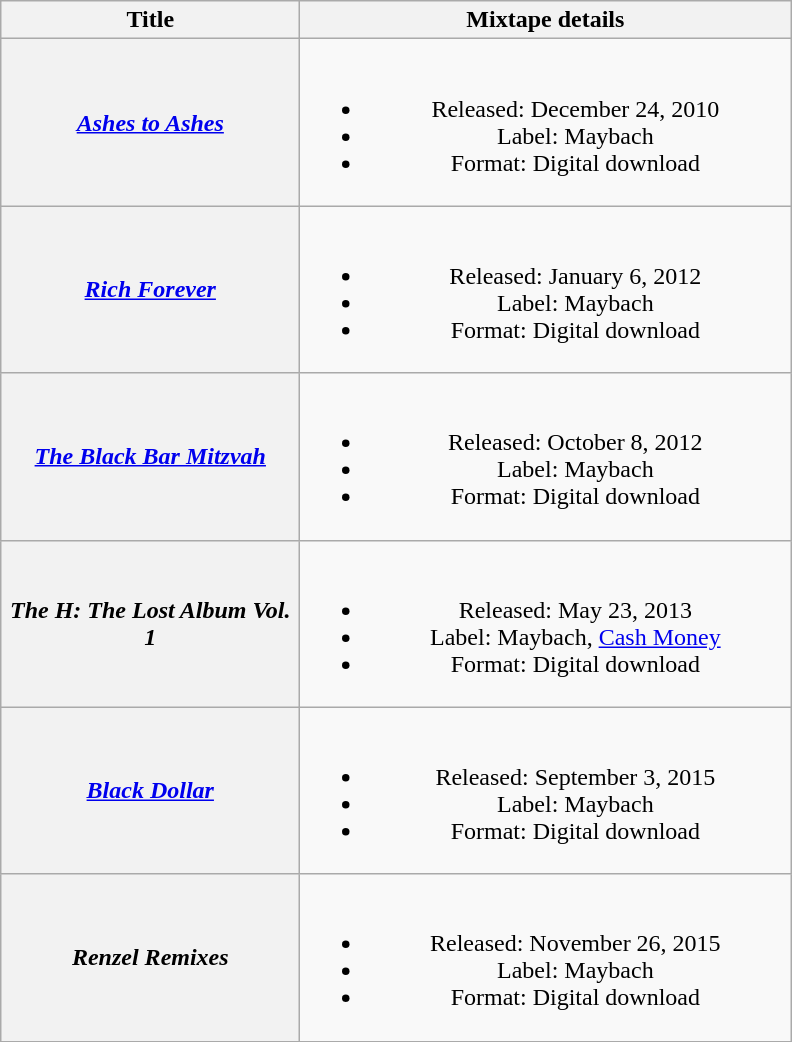<table class="wikitable plainrowheaders" style="text-align:center;">
<tr>
<th scope="col" style="width:12em;">Title</th>
<th scope="col" style="width:20em;">Mixtape details</th>
</tr>
<tr>
<th scope="row"><em><a href='#'>Ashes to Ashes</a></em></th>
<td><br><ul><li>Released: December 24, 2010</li><li>Label: Maybach</li><li>Format: Digital download</li></ul></td>
</tr>
<tr>
<th scope="row"><em><a href='#'>Rich Forever</a></em></th>
<td><br><ul><li>Released: January 6, 2012</li><li>Label: Maybach</li><li>Format: Digital download</li></ul></td>
</tr>
<tr>
<th scope="row"><em><a href='#'>The Black Bar Mitzvah</a></em></th>
<td><br><ul><li>Released: October 8, 2012</li><li>Label: Maybach</li><li>Format: Digital download</li></ul></td>
</tr>
<tr>
<th scope="row"><em>The H: The Lost Album Vol. 1</em><br></th>
<td><br><ul><li>Released: May 23, 2013</li><li>Label: Maybach, <a href='#'>Cash Money</a></li><li>Format: Digital download</li></ul></td>
</tr>
<tr>
<th scope="row"><em><a href='#'>Black Dollar</a></em></th>
<td><br><ul><li>Released: September 3, 2015</li><li>Label: Maybach</li><li>Format: Digital download</li></ul></td>
</tr>
<tr>
<th scope="row"><em>Renzel Remixes</em></th>
<td><br><ul><li>Released: November 26, 2015</li><li>Label: Maybach</li><li>Format: Digital download</li></ul></td>
</tr>
</table>
